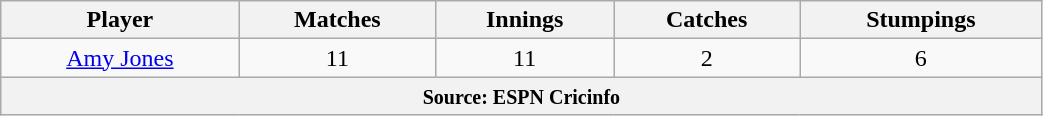<table class="wikitable" style="text-align:center; width:55%;">
<tr>
<th>Player</th>
<th>Matches</th>
<th>Innings</th>
<th>Catches</th>
<th>Stumpings</th>
</tr>
<tr>
<td><a href='#'>Amy Jones</a></td>
<td>11</td>
<td>11</td>
<td>2</td>
<td>6</td>
</tr>
<tr>
<th colspan="5"><small>Source: ESPN Cricinfo </small></th>
</tr>
</table>
